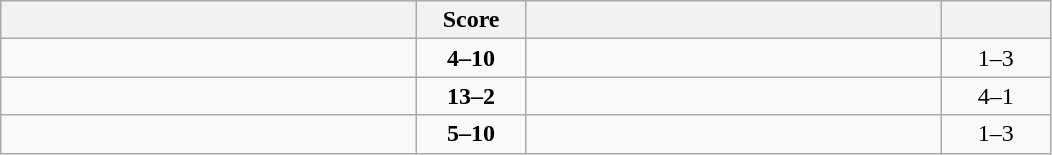<table class="wikitable" style="text-align: center; ">
<tr>
<th align="right" width="270"></th>
<th width="65">Score</th>
<th align="left" width="270"></th>
<th width="65"></th>
</tr>
<tr>
<td align="left"></td>
<td><strong>4–10</strong></td>
<td align="left"><strong></strong></td>
<td>1–3 <strong></strong></td>
</tr>
<tr>
<td align="left"><strong></strong></td>
<td><strong>13–2</strong></td>
<td align="left"></td>
<td>4–1 <strong></strong></td>
</tr>
<tr>
<td align="left"></td>
<td><strong>5–10</strong></td>
<td align="left"><strong></strong></td>
<td>1–3 <strong></strong></td>
</tr>
</table>
